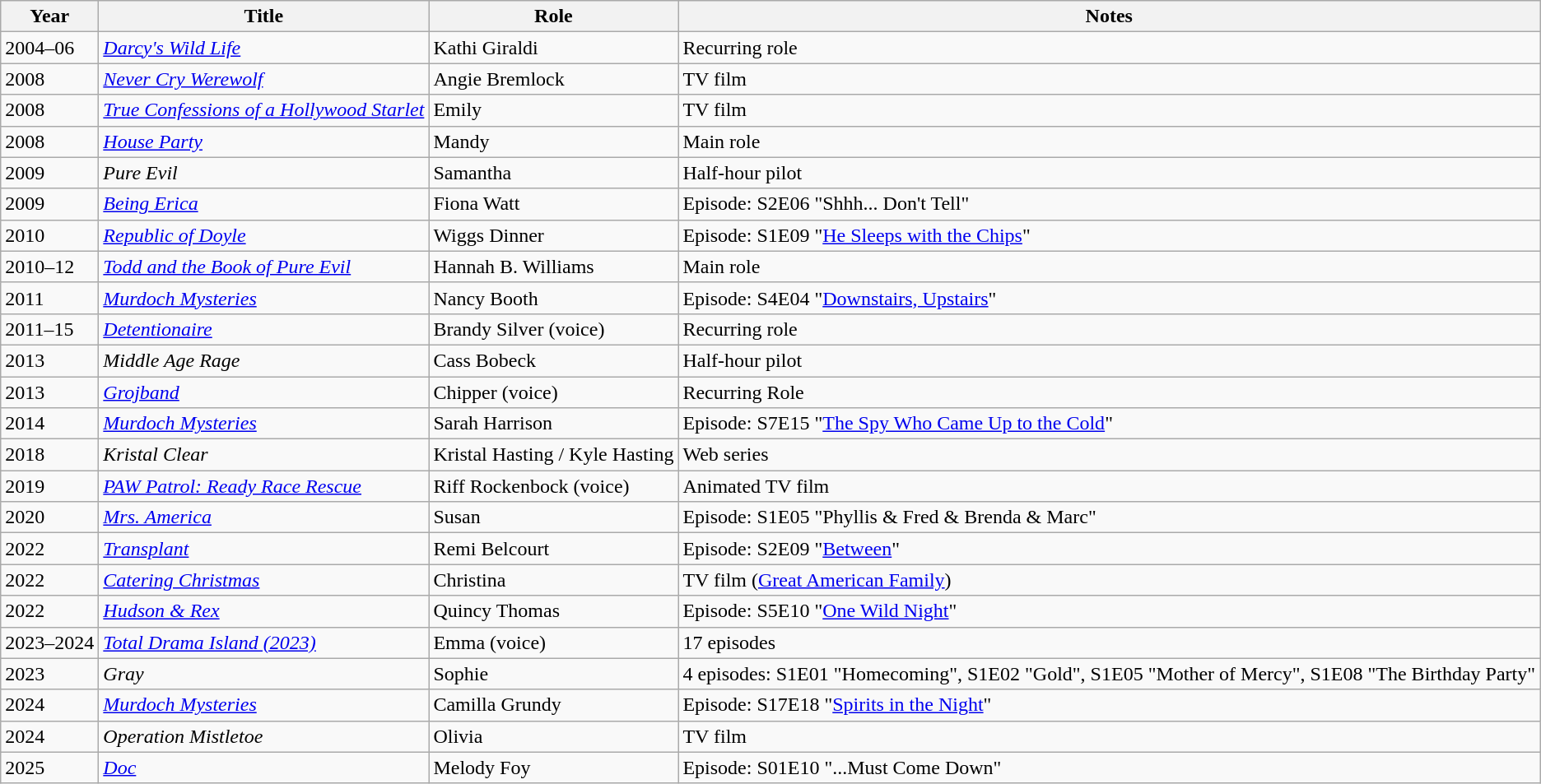<table class="wikitable sortable">
<tr>
<th>Year</th>
<th>Title</th>
<th>Role</th>
<th class="unsortable">Notes</th>
</tr>
<tr>
<td>2004–06</td>
<td><em><a href='#'>Darcy's Wild Life</a></em></td>
<td>Kathi Giraldi</td>
<td>Recurring role</td>
</tr>
<tr>
<td>2008</td>
<td><em><a href='#'>Never Cry Werewolf</a></em></td>
<td>Angie Bremlock</td>
<td>TV film</td>
</tr>
<tr>
<td>2008</td>
<td><em><a href='#'>True Confessions of a Hollywood Starlet</a></em></td>
<td>Emily</td>
<td>TV film</td>
</tr>
<tr>
<td>2008</td>
<td><em><a href='#'>House Party</a></em></td>
<td>Mandy</td>
<td>Main role</td>
</tr>
<tr>
<td>2009</td>
<td><em>Pure Evil</em></td>
<td>Samantha</td>
<td>Half-hour pilot</td>
</tr>
<tr>
<td>2009</td>
<td><em><a href='#'>Being Erica</a></em></td>
<td>Fiona Watt</td>
<td>Episode: S2E06 "Shhh... Don't Tell"</td>
</tr>
<tr>
<td>2010</td>
<td><em><a href='#'>Republic of Doyle</a></em></td>
<td>Wiggs Dinner</td>
<td>Episode: S1E09 "<a href='#'>He Sleeps with the Chips</a>"</td>
</tr>
<tr>
<td>2010–12</td>
<td><em><a href='#'>Todd and the Book of Pure Evil</a></em></td>
<td>Hannah B. Williams</td>
<td>Main role</td>
</tr>
<tr>
<td>2011</td>
<td><em><a href='#'>Murdoch Mysteries</a></em></td>
<td>Nancy Booth</td>
<td>Episode: S4E04 "<a href='#'>Downstairs, Upstairs</a>"</td>
</tr>
<tr>
<td>2011–15</td>
<td><em><a href='#'>Detentionaire</a></em></td>
<td>Brandy Silver (voice)</td>
<td>Recurring role</td>
</tr>
<tr>
<td>2013</td>
<td><em>Middle Age Rage</em></td>
<td>Cass Bobeck</td>
<td>Half-hour pilot</td>
</tr>
<tr>
<td>2013</td>
<td><em><a href='#'>Grojband</a></em></td>
<td>Chipper (voice)</td>
<td>Recurring Role</td>
</tr>
<tr>
<td>2014</td>
<td><em><a href='#'>Murdoch Mysteries</a></em></td>
<td>Sarah Harrison</td>
<td>Episode: S7E15 "<a href='#'>The Spy Who Came Up to the Cold</a>"</td>
</tr>
<tr>
<td>2018</td>
<td><em>Kristal Clear</em></td>
<td>Kristal Hasting / Kyle Hasting</td>
<td>Web series</td>
</tr>
<tr>
<td>2019</td>
<td><em><a href='#'>PAW Patrol: Ready Race Rescue</a></em></td>
<td>Riff Rockenbock (voice)</td>
<td>Animated TV film</td>
</tr>
<tr>
<td>2020</td>
<td><em><a href='#'>Mrs. America</a></em></td>
<td>Susan</td>
<td>Episode: S1E05 "Phyllis & Fred & Brenda & Marc"</td>
</tr>
<tr>
<td>2022</td>
<td><em><a href='#'>Transplant</a></em></td>
<td>Remi Belcourt</td>
<td>Episode: S2E09 "<a href='#'>Between</a>"</td>
</tr>
<tr>
<td>2022</td>
<td><em><a href='#'>Catering Christmas</a></em></td>
<td>Christina</td>
<td>TV film (<a href='#'>Great American Family</a>)</td>
</tr>
<tr>
<td>2022</td>
<td><em><a href='#'>Hudson & Rex</a></em></td>
<td>Quincy Thomas</td>
<td>Episode: S5E10 "<a href='#'>One Wild Night</a>"</td>
</tr>
<tr>
<td>2023–2024</td>
<td><em><a href='#'>Total Drama Island (2023)</a></em></td>
<td>Emma (voice)</td>
<td>17 episodes</td>
</tr>
<tr>
<td>2023</td>
<td><em>Gray</em></td>
<td>Sophie</td>
<td>4 episodes: S1E01 "Homecoming", S1E02 "Gold", S1E05 "Mother of Mercy", S1E08 "The Birthday Party"</td>
</tr>
<tr>
<td>2024</td>
<td><em><a href='#'>Murdoch Mysteries</a></em></td>
<td>Camilla Grundy</td>
<td>Episode: S17E18 "<a href='#'>Spirits in the Night</a>"</td>
</tr>
<tr>
<td>2024</td>
<td><em>Operation Mistletoe</em></td>
<td>Olivia</td>
<td>TV film</td>
</tr>
<tr>
<td>2025</td>
<td><em><a href='#'>Doc</a></em></td>
<td>Melody Foy</td>
<td>Episode: S01E10 "...Must Come Down"</td>
</tr>
</table>
